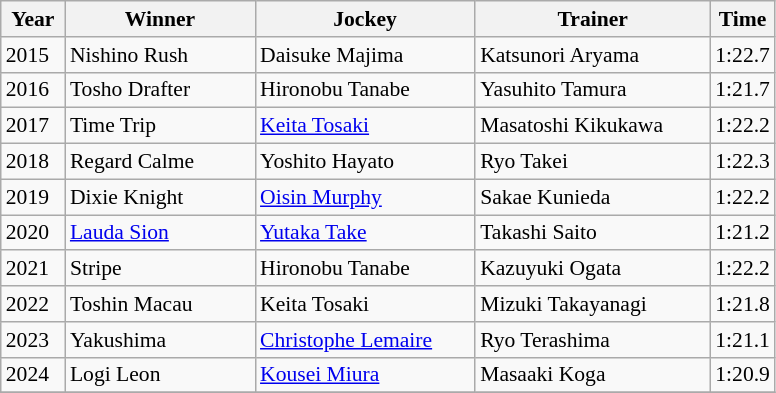<table class="wikitable sortable" style="font-size:90%">
<tr>
<th width="36px">Year<br></th>
<th width="120px">Winner<br></th>
<th width="140px">Jockey<br></th>
<th width="150px">Trainer<br></th>
<th>Time<br></th>
</tr>
<tr>
<td>2015</td>
<td>Nishino Rush</td>
<td>Daisuke Majima</td>
<td>Katsunori Aryama</td>
<td>1:22.7</td>
</tr>
<tr>
<td>2016</td>
<td>Tosho Drafter</td>
<td>Hironobu Tanabe</td>
<td>Yasuhito Tamura</td>
<td>1:21.7</td>
</tr>
<tr>
<td>2017</td>
<td>Time Trip</td>
<td><a href='#'>Keita Tosaki</a></td>
<td>Masatoshi Kikukawa</td>
<td>1:22.2</td>
</tr>
<tr>
<td>2018</td>
<td>Regard Calme</td>
<td>Yoshito Hayato</td>
<td>Ryo Takei</td>
<td>1:22.3</td>
</tr>
<tr>
<td>2019</td>
<td>Dixie Knight</td>
<td><a href='#'>Oisin Murphy</a></td>
<td>Sakae Kunieda</td>
<td>1:22.2</td>
</tr>
<tr>
<td>2020</td>
<td><a href='#'>Lauda Sion</a></td>
<td><a href='#'>Yutaka Take</a></td>
<td>Takashi Saito</td>
<td>1:21.2</td>
</tr>
<tr>
<td>2021</td>
<td>Stripe</td>
<td>Hironobu Tanabe</td>
<td>Kazuyuki Ogata</td>
<td>1:22.2</td>
</tr>
<tr>
<td>2022</td>
<td>Toshin Macau</td>
<td>Keita Tosaki</td>
<td>Mizuki Takayanagi</td>
<td>1:21.8</td>
</tr>
<tr>
<td>2023</td>
<td>Yakushima</td>
<td><a href='#'>Christophe Lemaire</a></td>
<td>Ryo Terashima</td>
<td>1:21.1</td>
</tr>
<tr>
<td>2024</td>
<td>Logi Leon</td>
<td><a href='#'>Kousei Miura</a></td>
<td>Masaaki Koga</td>
<td>1:20.9</td>
</tr>
<tr>
</tr>
</table>
